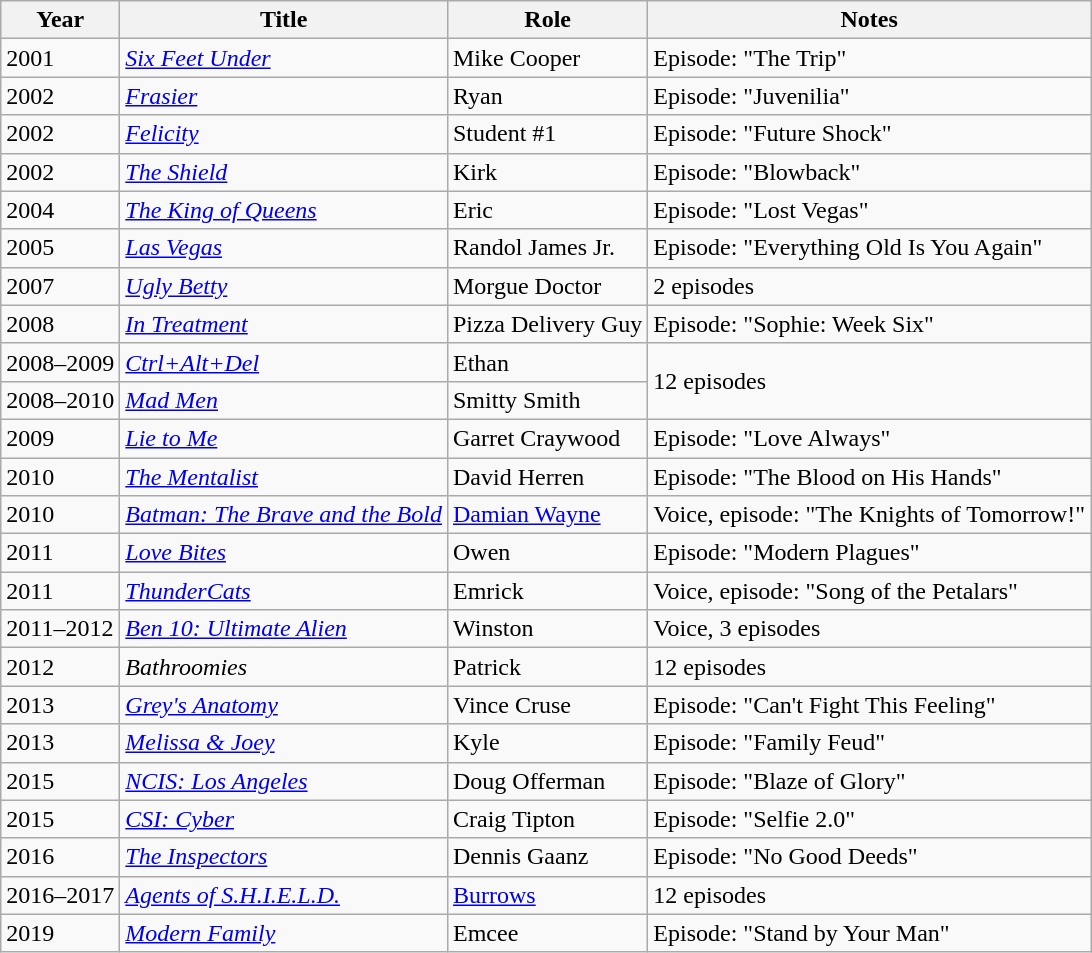<table class="wikitable sortable">
<tr>
<th>Year</th>
<th>Title</th>
<th>Role</th>
<th>Notes</th>
</tr>
<tr>
<td>2001</td>
<td><a href='#'><em>Six Feet Under</em></a></td>
<td>Mike Cooper</td>
<td>Episode: "The Trip"</td>
</tr>
<tr>
<td>2002</td>
<td><em><a href='#'>Frasier</a></em></td>
<td>Ryan</td>
<td>Episode: "Juvenilia"</td>
</tr>
<tr>
<td>2002</td>
<td><a href='#'><em>Felicity</em></a></td>
<td>Student #1</td>
<td>Episode: "Future Shock"</td>
</tr>
<tr>
<td>2002</td>
<td><em><a href='#'>The Shield</a></em></td>
<td>Kirk</td>
<td>Episode: "Blowback"</td>
</tr>
<tr>
<td>2004</td>
<td><em><a href='#'>The King of Queens</a></em></td>
<td>Eric</td>
<td>Episode: "Lost Vegas"</td>
</tr>
<tr>
<td>2005</td>
<td><a href='#'><em>Las Vegas</em></a></td>
<td>Randol James Jr.</td>
<td>Episode: "Everything Old Is You Again"</td>
</tr>
<tr>
<td>2007</td>
<td><em><a href='#'>Ugly Betty</a></em></td>
<td>Morgue Doctor</td>
<td>2 episodes</td>
</tr>
<tr>
<td>2008</td>
<td><em><a href='#'>In Treatment</a></em></td>
<td>Pizza Delivery Guy</td>
<td>Episode: "Sophie: Week Six"</td>
</tr>
<tr>
<td>2008–2009</td>
<td><em><a href='#'>Ctrl+Alt+Del</a></em></td>
<td>Ethan</td>
<td rowspan="2">12 episodes</td>
</tr>
<tr>
<td>2008–2010</td>
<td><em><a href='#'>Mad Men</a></em></td>
<td>Smitty Smith</td>
</tr>
<tr>
<td>2009</td>
<td><em><a href='#'>Lie to Me</a></em></td>
<td>Garret Craywood</td>
<td>Episode: "Love Always"</td>
</tr>
<tr>
<td>2010</td>
<td><em><a href='#'>The Mentalist</a></em></td>
<td>David Herren</td>
<td>Episode: "The Blood on His Hands"</td>
</tr>
<tr>
<td>2010</td>
<td><em><a href='#'>Batman: The Brave and the Bold</a></em></td>
<td><a href='#'>Damian Wayne</a></td>
<td>Voice, episode: "The Knights of Tomorrow!"</td>
</tr>
<tr>
<td>2011</td>
<td><a href='#'><em>Love Bites</em></a></td>
<td>Owen</td>
<td>Episode: "Modern Plagues"</td>
</tr>
<tr>
<td>2011</td>
<td><a href='#'><em>ThunderCats</em></a></td>
<td>Emrick</td>
<td>Voice, episode: "Song of the Petalars"</td>
</tr>
<tr>
<td>2011–2012</td>
<td><em><a href='#'>Ben 10: Ultimate Alien</a></em></td>
<td>Winston</td>
<td>Voice, 3 episodes</td>
</tr>
<tr>
<td>2012</td>
<td><em>Bathroomies</em></td>
<td>Patrick</td>
<td>12 episodes</td>
</tr>
<tr>
<td>2013</td>
<td><em><a href='#'>Grey's Anatomy</a></em></td>
<td>Vince Cruse</td>
<td>Episode: "Can't Fight This Feeling"</td>
</tr>
<tr>
<td>2013</td>
<td><em><a href='#'>Melissa & Joey</a></em></td>
<td>Kyle</td>
<td>Episode: "Family Feud"</td>
</tr>
<tr>
<td>2015</td>
<td><em><a href='#'>NCIS: Los Angeles</a></em></td>
<td>Doug Offerman</td>
<td>Episode: "Blaze of Glory"</td>
</tr>
<tr>
<td>2015</td>
<td><em><a href='#'>CSI: Cyber</a></em></td>
<td>Craig Tipton</td>
<td>Episode: "Selfie 2.0"</td>
</tr>
<tr>
<td>2016</td>
<td><em><a href='#'>The Inspectors</a></em></td>
<td>Dennis Gaanz</td>
<td>Episode: "No Good Deeds"</td>
</tr>
<tr>
<td>2016–2017</td>
<td><em><a href='#'>Agents of S.H.I.E.L.D.</a></em></td>
<td><a href='#'>Burrows</a></td>
<td>12 episodes</td>
</tr>
<tr>
<td>2019</td>
<td><em><a href='#'>Modern Family</a></em></td>
<td>Emcee</td>
<td>Episode: "Stand by Your Man"</td>
</tr>
</table>
